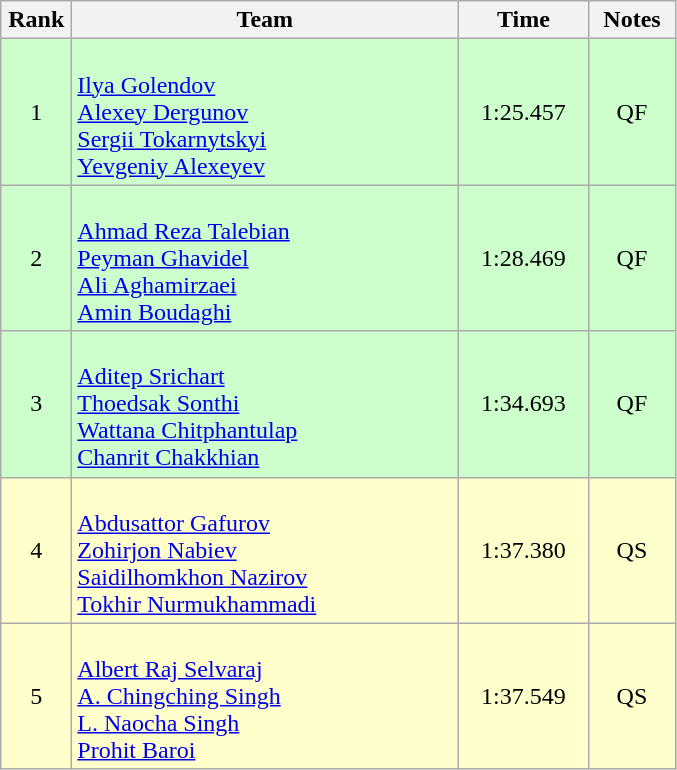<table class=wikitable style="text-align:center">
<tr>
<th width=40>Rank</th>
<th width=250>Team</th>
<th width=80>Time</th>
<th width=50>Notes</th>
</tr>
<tr bgcolor="ccffcc">
<td>1</td>
<td align=left><br><a href='#'>Ilya Golendov</a><br><a href='#'>Alexey Dergunov</a><br><a href='#'>Sergii Tokarnytskyi</a><br><a href='#'>Yevgeniy Alexeyev</a></td>
<td>1:25.457</td>
<td>QF</td>
</tr>
<tr bgcolor="ccffcc">
<td>2</td>
<td align=left><br><a href='#'>Ahmad Reza Talebian</a><br><a href='#'>Peyman Ghavidel</a><br><a href='#'>Ali Aghamirzaei</a><br><a href='#'>Amin Boudaghi</a></td>
<td>1:28.469</td>
<td>QF</td>
</tr>
<tr bgcolor="ccffcc">
<td>3</td>
<td align=left><br><a href='#'>Aditep Srichart</a><br><a href='#'>Thoedsak Sonthi</a><br><a href='#'>Wattana Chitphantulap</a><br><a href='#'>Chanrit Chakkhian</a></td>
<td>1:34.693</td>
<td>QF</td>
</tr>
<tr bgcolor="#ffffcc">
<td>4</td>
<td align=left><br><a href='#'>Abdusattor Gafurov</a><br><a href='#'>Zohirjon Nabiev</a><br><a href='#'>Saidilhomkhon Nazirov</a><br><a href='#'>Tokhir Nurmukhammadi</a></td>
<td>1:37.380</td>
<td>QS</td>
</tr>
<tr bgcolor="#ffffcc">
<td>5</td>
<td align=left><br><a href='#'>Albert Raj Selvaraj</a><br><a href='#'>A. Chingching Singh</a><br><a href='#'>L. Naocha Singh</a><br><a href='#'>Prohit Baroi</a></td>
<td>1:37.549</td>
<td>QS</td>
</tr>
</table>
